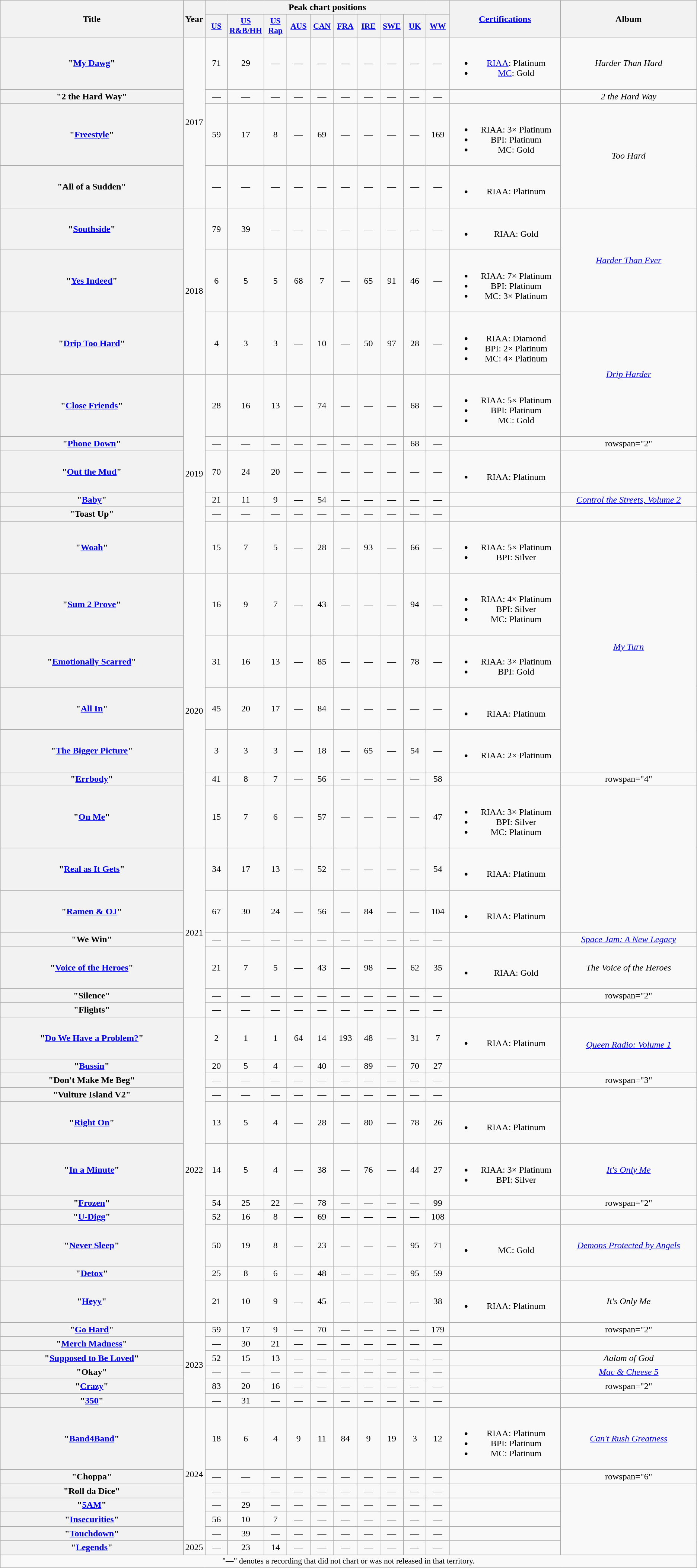<table class="wikitable plainrowheaders" style="text-align:center;">
<tr>
<th scope="col" rowspan="2" style="width:22.5em;">Title</th>
<th scope="col" rowspan="2" style="width:1em;">Year</th>
<th scope="col" colspan="10">Peak chart positions</th>
<th scope="col" rowspan="2" style="width:13em;"><a href='#'>Certifications</a></th>
<th scope="col" rowspan="2" style="width:16.5em;">Album</th>
</tr>
<tr>
<th scope="col" style="width:2.5em;font-size:90%;"><a href='#'>US</a><br></th>
<th scope="col" style="width:2.5em;font-size:90%;"><a href='#'>US<br>R&B/HH</a><br></th>
<th scope="col" style="width:2.5em;font-size:90%;"><a href='#'>US<br>Rap</a><br></th>
<th scope="col" style="width:2.5em;font-size:90%;"><a href='#'>AUS</a><br></th>
<th scope="col" style="width:2.5em;font-size:90%;"><a href='#'>CAN</a><br></th>
<th scope="col" style="width:2.5em;font-size:90%;"><a href='#'>FRA</a><br></th>
<th scope="col" style="width:2.5em;font-size:90%;"><a href='#'>IRE</a><br></th>
<th scope="col" style="width:2.5em;font-size:90%;"><a href='#'>SWE</a><br></th>
<th scope="col" style="width:2.5em;font-size:90%;"><a href='#'>UK</a><br></th>
<th scope="col" style="width:2.5em;font-size:90%;"><a href='#'>WW</a><br></th>
</tr>
<tr>
<th scope="row">"<a href='#'>My Dawg</a>"</th>
<td rowspan="4">2017</td>
<td>71</td>
<td>29</td>
<td>—</td>
<td>—</td>
<td>—</td>
<td>—</td>
<td>—</td>
<td>—</td>
<td>—</td>
<td>—</td>
<td><br><ul><li><a href='#'>RIAA</a>: Platinum</li><li><a href='#'>MC</a>: Gold</li></ul></td>
<td><em>Harder Than Hard</em></td>
</tr>
<tr>
<th scope="row">"2 the Hard Way"<br></th>
<td>—</td>
<td>—</td>
<td>—</td>
<td>—</td>
<td>—</td>
<td>—</td>
<td>—</td>
<td>—</td>
<td>—</td>
<td>—</td>
<td></td>
<td><em>2 the Hard Way</em></td>
</tr>
<tr>
<th scope="row">"<a href='#'>Freestyle</a>"</th>
<td>59</td>
<td>17</td>
<td>8</td>
<td>—</td>
<td>69</td>
<td>—</td>
<td>—</td>
<td>—</td>
<td>—</td>
<td>169</td>
<td><br><ul><li>RIAA: 3× Platinum</li><li>BPI: Platinum</li><li>MC: Gold</li></ul></td>
<td rowspan="2"><em>Too Hard</em></td>
</tr>
<tr>
<th scope="row">"All of a Sudden"<br></th>
<td>—</td>
<td>—</td>
<td>—</td>
<td>—</td>
<td>—</td>
<td>—</td>
<td>—</td>
<td>—</td>
<td>—</td>
<td>—</td>
<td><br><ul><li>RIAA: Platinum</li></ul></td>
</tr>
<tr>
<th scope="row">"<a href='#'>Southside</a>"</th>
<td rowspan="3">2018</td>
<td>79</td>
<td>39</td>
<td>—</td>
<td>—</td>
<td>—</td>
<td>—</td>
<td>—</td>
<td>—</td>
<td>—</td>
<td>—</td>
<td><br><ul><li>RIAA: Gold</li></ul></td>
<td rowspan="2"><em><a href='#'>Harder Than Ever</a></em></td>
</tr>
<tr>
<th scope="row">"<a href='#'>Yes Indeed</a>"<br></th>
<td>6</td>
<td>5</td>
<td>5</td>
<td>68</td>
<td>7</td>
<td>—</td>
<td>65</td>
<td>91</td>
<td>46</td>
<td>—</td>
<td><br><ul><li>RIAA: 7× Platinum</li><li>BPI: Platinum</li><li>MC: 3× Platinum</li></ul></td>
</tr>
<tr>
<th scope="row">"<a href='#'>Drip Too Hard</a>"<br></th>
<td>4</td>
<td>3</td>
<td>3</td>
<td>—</td>
<td>10</td>
<td>—</td>
<td>50</td>
<td>97</td>
<td>28</td>
<td>—</td>
<td><br><ul><li>RIAA: Diamond</li><li>BPI: 2× Platinum</li><li>MC: 4× Platinum</li></ul></td>
<td rowspan="2"><em><a href='#'>Drip Harder</a></em></td>
</tr>
<tr>
<th scope="row">"<a href='#'>Close Friends</a>"</th>
<td rowspan="6">2019</td>
<td>28</td>
<td>16</td>
<td>13</td>
<td>—</td>
<td>74</td>
<td>—</td>
<td>—</td>
<td>—</td>
<td>68</td>
<td>—</td>
<td><br><ul><li>RIAA: 5× Platinum</li><li>BPI: Platinum</li><li>MC: Gold</li></ul></td>
</tr>
<tr>
<th scope="row">"<a href='#'>Phone Down</a>"<br></th>
<td>—</td>
<td>—</td>
<td>—</td>
<td>—</td>
<td>—</td>
<td>—</td>
<td>—</td>
<td>—</td>
<td>68</td>
<td>—</td>
<td></td>
<td>rowspan="2" </td>
</tr>
<tr>
<th scope="row">"<a href='#'>Out the Mud</a>"<br></th>
<td>70</td>
<td>24</td>
<td>20</td>
<td>—</td>
<td>—</td>
<td>—</td>
<td>—</td>
<td>—</td>
<td>—</td>
<td>—</td>
<td><br><ul><li>RIAA: Platinum</li></ul></td>
</tr>
<tr>
<th scope="row">"<a href='#'>Baby</a>"<br></th>
<td>21</td>
<td>11</td>
<td>9</td>
<td>—</td>
<td>54</td>
<td>—</td>
<td>—</td>
<td>—</td>
<td>—</td>
<td>—</td>
<td></td>
<td><em><a href='#'>Control the Streets, Volume 2</a></em></td>
</tr>
<tr>
<th scope="row">"Toast Up"<br></th>
<td>—</td>
<td>—</td>
<td>—</td>
<td>—</td>
<td>—</td>
<td>—</td>
<td>—</td>
<td>—</td>
<td>—</td>
<td>—</td>
<td></td>
<td></td>
</tr>
<tr>
<th scope="row">"<a href='#'>Woah</a>"</th>
<td>15</td>
<td>7</td>
<td>5</td>
<td>—</td>
<td>28</td>
<td>—</td>
<td>93</td>
<td>—</td>
<td>66</td>
<td>—</td>
<td><br><ul><li>RIAA: 5× Platinum</li><li>BPI: Silver</li></ul></td>
<td rowspan="5"><em><a href='#'>My Turn</a></em></td>
</tr>
<tr>
<th scope="row">"<a href='#'>Sum 2 Prove</a>"</th>
<td rowspan="6">2020</td>
<td>16</td>
<td>9</td>
<td>7</td>
<td>—</td>
<td>43</td>
<td>—</td>
<td>—</td>
<td>—</td>
<td>94</td>
<td>—</td>
<td><br><ul><li>RIAA: 4× Platinum</li><li>BPI: Silver</li><li>MC: Platinum</li></ul></td>
</tr>
<tr>
<th scope="row">"<a href='#'>Emotionally Scarred</a>"</th>
<td>31</td>
<td>16</td>
<td>13</td>
<td>—</td>
<td>85</td>
<td>—</td>
<td>—</td>
<td>—</td>
<td>78</td>
<td>—</td>
<td><br><ul><li>RIAA: 3× Platinum</li><li>BPI: Gold</li></ul></td>
</tr>
<tr>
<th scope="row">"<a href='#'>All In</a>"</th>
<td>45</td>
<td>20</td>
<td>17</td>
<td>—</td>
<td>84</td>
<td>—</td>
<td>—</td>
<td>—</td>
<td>—</td>
<td>—</td>
<td><br><ul><li>RIAA: Platinum</li></ul></td>
</tr>
<tr>
<th scope="row">"<a href='#'>The Bigger Picture</a>"</th>
<td>3</td>
<td>3</td>
<td>3</td>
<td>—</td>
<td>18</td>
<td>—</td>
<td>65</td>
<td>—</td>
<td>54</td>
<td>—</td>
<td><br><ul><li>RIAA: 2× Platinum</li></ul></td>
</tr>
<tr>
<th scope="row">"<a href='#'>Errbody</a>"</th>
<td>41</td>
<td>8</td>
<td>7</td>
<td>—</td>
<td>56</td>
<td>—</td>
<td>—</td>
<td>—</td>
<td>—</td>
<td>58</td>
<td></td>
<td>rowspan="4" </td>
</tr>
<tr>
<th scope="row">"<a href='#'>On Me</a>"<br></th>
<td>15</td>
<td>7</td>
<td>6</td>
<td>—</td>
<td>57</td>
<td>—</td>
<td>—</td>
<td>—</td>
<td>—</td>
<td>47</td>
<td><br><ul><li>RIAA: 3× Platinum</li><li>BPI: Silver</li><li>MC: Platinum</li></ul></td>
</tr>
<tr>
<th scope="row">"<a href='#'>Real as It Gets</a>"<br></th>
<td rowspan="6">2021</td>
<td>34</td>
<td>17</td>
<td>13</td>
<td>—</td>
<td>52</td>
<td>—</td>
<td>—</td>
<td>—</td>
<td>—</td>
<td>54</td>
<td><br><ul><li>RIAA: Platinum</li></ul></td>
</tr>
<tr>
<th scope="row">"<a href='#'>Ramen & OJ</a>"<br></th>
<td>67</td>
<td>30</td>
<td>24</td>
<td>—</td>
<td>56</td>
<td>—</td>
<td>84</td>
<td>—</td>
<td>—</td>
<td>104</td>
<td><br><ul><li>RIAA: Platinum</li></ul></td>
</tr>
<tr>
<th scope="row">"We Win"<br></th>
<td>—</td>
<td>—</td>
<td>—</td>
<td>—</td>
<td>—</td>
<td>—</td>
<td>—</td>
<td>—</td>
<td>—</td>
<td>—</td>
<td></td>
<td><em><a href='#'>Space Jam: A New Legacy</a></em></td>
</tr>
<tr>
<th scope="row">"<a href='#'>Voice of the Heroes</a>"<br></th>
<td>21</td>
<td>7</td>
<td>5</td>
<td>—</td>
<td>43</td>
<td>—</td>
<td>98</td>
<td>—</td>
<td>62</td>
<td>35</td>
<td><br><ul><li>RIAA: Gold</li></ul></td>
<td><em>The Voice of the Heroes</em></td>
</tr>
<tr>
<th scope="row">"Silence"<br></th>
<td>—</td>
<td>—</td>
<td>—</td>
<td>—</td>
<td>—</td>
<td>—</td>
<td>—</td>
<td>—</td>
<td>—</td>
<td>—</td>
<td></td>
<td>rowspan="2" </td>
</tr>
<tr>
<th scope="row">"Flights"<br></th>
<td>—</td>
<td>—</td>
<td>—</td>
<td>—</td>
<td>—</td>
<td>—</td>
<td>—</td>
<td>—</td>
<td>—</td>
<td>—</td>
<td></td>
</tr>
<tr>
<th scope="row">"<a href='#'>Do We Have a Problem?</a>"<br></th>
<td rowspan="11">2022</td>
<td>2</td>
<td>1</td>
<td>1</td>
<td>64</td>
<td>14</td>
<td>193</td>
<td>48</td>
<td>—</td>
<td>31</td>
<td>7</td>
<td><br><ul><li>RIAA: Platinum</li></ul></td>
<td rowspan="2"><em><a href='#'>Queen Radio: Volume 1</a></em></td>
</tr>
<tr>
<th scope="row">"<a href='#'>Bussin</a>"<br></th>
<td>20</td>
<td>5</td>
<td>4</td>
<td>—</td>
<td>40</td>
<td>—</td>
<td>89</td>
<td>—</td>
<td>70</td>
<td>27</td>
<td></td>
</tr>
<tr>
<th scope="row">"Don't Make Me Beg"<br></th>
<td>—</td>
<td>—</td>
<td>—</td>
<td>—</td>
<td>—</td>
<td>—</td>
<td>—</td>
<td>—</td>
<td>—</td>
<td>—</td>
<td></td>
<td>rowspan="3" </td>
</tr>
<tr>
<th scope="row">"Vulture Island V2"<br></th>
<td>—</td>
<td>—</td>
<td>—</td>
<td>—</td>
<td>—</td>
<td>—</td>
<td>—</td>
<td>—</td>
<td>—</td>
<td>—</td>
<td></td>
</tr>
<tr>
<th scope="row">"<a href='#'>Right On</a>"</th>
<td>13</td>
<td>5</td>
<td>4</td>
<td>—</td>
<td>28</td>
<td>—</td>
<td>80</td>
<td>—</td>
<td>78</td>
<td>26</td>
<td><br><ul><li>RIAA: Platinum</li></ul></td>
</tr>
<tr>
<th scope="row">"<a href='#'>In a Minute</a>"</th>
<td>14</td>
<td>5</td>
<td>4</td>
<td>—</td>
<td>38</td>
<td>—</td>
<td>76</td>
<td>—</td>
<td>44</td>
<td>27</td>
<td><br><ul><li>RIAA: 3× Platinum</li><li>BPI: Silver</li></ul></td>
<td><em><a href='#'>It's Only Me</a></em></td>
</tr>
<tr>
<th scope="row">"<a href='#'>Frozen</a>"</th>
<td>54</td>
<td>25</td>
<td>22</td>
<td>—</td>
<td>78</td>
<td>—</td>
<td>—</td>
<td>—</td>
<td>—</td>
<td>99</td>
<td></td>
<td>rowspan="2" </td>
</tr>
<tr>
<th scope="row">"<a href='#'>U-Digg</a>"<br></th>
<td>52</td>
<td>16</td>
<td>8</td>
<td>—</td>
<td>69</td>
<td>—</td>
<td>—</td>
<td>—</td>
<td>—</td>
<td>108</td>
<td></td>
</tr>
<tr>
<th scope="row">"<a href='#'>Never Sleep</a>"<br></th>
<td>50</td>
<td>19</td>
<td>8</td>
<td>—</td>
<td>23</td>
<td>—</td>
<td>—</td>
<td>—</td>
<td>95</td>
<td>71</td>
<td><br><ul><li>MC: Gold</li></ul></td>
<td><em><a href='#'>Demons Protected by Angels</a></em></td>
</tr>
<tr>
<th scope="row">"<a href='#'>Detox</a>"</th>
<td>25</td>
<td>8</td>
<td>6</td>
<td>—</td>
<td>48</td>
<td>—</td>
<td>—</td>
<td>—</td>
<td>95</td>
<td>59</td>
<td></td>
<td></td>
</tr>
<tr>
<th scope="row">"<a href='#'>Heyy</a>"</th>
<td>21</td>
<td>10</td>
<td>9</td>
<td>—</td>
<td>45</td>
<td>—</td>
<td>—</td>
<td>—</td>
<td>—</td>
<td>38</td>
<td><br><ul><li>RIAA: Platinum</li></ul></td>
<td><em>It's Only Me</em></td>
</tr>
<tr>
<th scope="row">"<a href='#'>Go Hard</a>"</th>
<td rowspan="6">2023</td>
<td>59</td>
<td>17</td>
<td>9</td>
<td>—</td>
<td>70</td>
<td>—</td>
<td>—</td>
<td>—</td>
<td>—</td>
<td>179</td>
<td></td>
<td>rowspan="2" </td>
</tr>
<tr>
<th scope="row">"<a href='#'>Merch Madness</a>"</th>
<td>—</td>
<td>30</td>
<td>21</td>
<td>—</td>
<td>—</td>
<td>—</td>
<td>—</td>
<td>—</td>
<td>—</td>
<td>—</td>
<td></td>
</tr>
<tr>
<th scope="row">"<a href='#'>Supposed to Be Loved</a>"<br></th>
<td>52</td>
<td>15</td>
<td>13</td>
<td>—</td>
<td>—</td>
<td>—</td>
<td>—</td>
<td>—</td>
<td>—</td>
<td>—</td>
<td></td>
<td><em>Aalam of God</em></td>
</tr>
<tr>
<th scope="row">"Okay"<br></th>
<td>—</td>
<td>—</td>
<td>—</td>
<td>—</td>
<td>—</td>
<td>—</td>
<td>—</td>
<td>—</td>
<td>—</td>
<td>—</td>
<td></td>
<td><em><a href='#'>Mac & Cheese 5</a></em></td>
</tr>
<tr>
<th scope="row">"<a href='#'>Crazy</a>"</th>
<td>83</td>
<td>20</td>
<td>16</td>
<td>—</td>
<td>—</td>
<td>—</td>
<td>—</td>
<td>—</td>
<td>—</td>
<td>—</td>
<td></td>
<td>rowspan="2" </td>
</tr>
<tr>
<th scope="row">"<a href='#'>350</a>"</th>
<td>—</td>
<td>31</td>
<td>—</td>
<td>—</td>
<td>—</td>
<td>—</td>
<td>—</td>
<td>—</td>
<td>—</td>
<td>—</td>
<td></td>
</tr>
<tr>
<th scope="row">"<a href='#'>Band4Band</a>"<br></th>
<td rowspan="6">2024</td>
<td>18</td>
<td>6</td>
<td>4</td>
<td>9<br></td>
<td>11</td>
<td>84</td>
<td>9<br></td>
<td>19</td>
<td>3</td>
<td>12</td>
<td><br><ul><li>RIAA: Platinum</li><li>BPI: Platinum</li><li>MC: Platinum</li></ul></td>
<td><em><a href='#'>Can't Rush Greatness</a></em></td>
</tr>
<tr>
<th scope="row">"Choppa"<br></th>
<td>—</td>
<td>—</td>
<td>—</td>
<td>—</td>
<td>—</td>
<td>—</td>
<td>—</td>
<td>—</td>
<td>—</td>
<td>—</td>
<td></td>
<td>rowspan="6" </td>
</tr>
<tr>
<th scope="row">"Roll da Dice"<br></th>
<td>—</td>
<td>—</td>
<td>—</td>
<td>—</td>
<td>—</td>
<td>—</td>
<td>—</td>
<td>—</td>
<td>—</td>
<td>—</td>
<td></td>
</tr>
<tr>
<th scope="row">"<a href='#'>5AM</a>"</th>
<td>—</td>
<td>29</td>
<td>—</td>
<td>—</td>
<td>—</td>
<td>—</td>
<td>—</td>
<td>—</td>
<td>—</td>
<td>—</td>
<td></td>
</tr>
<tr>
<th scope="row">"<a href='#'>Insecurities</a>"</th>
<td>56</td>
<td>10</td>
<td>7</td>
<td>—</td>
<td>—</td>
<td>—</td>
<td>—</td>
<td>—</td>
<td>—</td>
<td>—</td>
<td></td>
</tr>
<tr>
<th scope="row">"<a href='#'>Touchdown</a>"</th>
<td>—</td>
<td>39</td>
<td>—</td>
<td>—</td>
<td>—</td>
<td>—</td>
<td>—</td>
<td>—</td>
<td>—</td>
<td>—</td>
<td></td>
</tr>
<tr>
<th scope="row">"<a href='#'>Legends</a>"<br></th>
<td>2025</td>
<td>—</td>
<td>23</td>
<td>14</td>
<td>—</td>
<td>—</td>
<td>—</td>
<td>—</td>
<td>—</td>
<td>—</td>
<td>—</td>
<td></td>
</tr>
<tr>
<td colspan="16" style="font-size:90%">"—" denotes a recording that did not chart or was not released in that territory.</td>
</tr>
</table>
